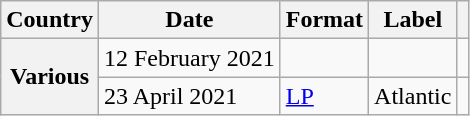<table class="wikitable plainrowheaders">
<tr>
<th>Country</th>
<th>Date</th>
<th>Format</th>
<th>Label</th>
<th></th>
</tr>
<tr>
<th rowspan="2" scope="row">Various</th>
<td>12 February 2021</td>
<td></td>
<td></td>
<td></td>
</tr>
<tr>
<td>23 April 2021</td>
<td><a href='#'>LP</a></td>
<td>Atlantic</td>
<td></td>
</tr>
</table>
